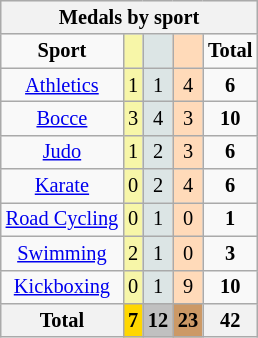<table class="wikitable" style="font-size:85%">
<tr style="background:#efefef;">
<th colspan=7><strong>Medals by sport</strong></th>
</tr>
<tr align=center>
<td><strong>Sport</strong></td>
<td bgcolor=#f7f6a8></td>
<td bgcolor=#dce5e5></td>
<td bgcolor=#ffdab9></td>
<td><strong>Total</strong></td>
</tr>
<tr align=center>
<td><a href='#'>Athletics</a></td>
<td style="background:#F7F6A8;">1</td>
<td style="background:#DCE5E5;">1</td>
<td style="background:#FFDAB9;">4</td>
<td><strong>6</strong></td>
</tr>
<tr align=center>
<td><a href='#'>Bocce</a></td>
<td style="background:#F7F6A8;">3</td>
<td style="background:#DCE5E5;">4</td>
<td style="background:#FFDAB9;">3</td>
<td><strong>10</strong></td>
</tr>
<tr align=center>
<td><a href='#'>Judo</a></td>
<td style="background:#F7F6A8;">1</td>
<td style="background:#DCE5E5;">2</td>
<td style="background:#FFDAB9;">3</td>
<td><strong>6</strong></td>
</tr>
<tr align=center>
<td><a href='#'>Karate</a></td>
<td style="background:#F7F6A8;">0</td>
<td style="background:#DCE5E5;">2</td>
<td style="background:#FFDAB9;">4</td>
<td><strong>6</strong></td>
</tr>
<tr align=center>
<td><a href='#'>Road Cycling</a></td>
<td style="background:#F7F6A8;">0</td>
<td style="background:#DCE5E5;">1</td>
<td style="background:#FFDAB9;">0</td>
<td><strong>1</strong></td>
</tr>
<tr align=center>
<td><a href='#'>Swimming</a></td>
<td style="background:#F7F6A8;">2</td>
<td style="background:#DCE5E5;">1</td>
<td style="background:#FFDAB9;">0</td>
<td><strong>3</strong></td>
</tr>
<tr align=center>
<td><a href='#'>Kickboxing</a></td>
<td style="background:#F7F6A8;">0</td>
<td style="background:#DCE5E5;">1</td>
<td style="background:#FFDAB9;">9</td>
<td><strong>10</strong></td>
</tr>
<tr align=center>
<th><strong>Total</strong></th>
<th style="background:gold;"><strong>7</strong></th>
<th style="background:silver;"><strong>12</strong></th>
<th style="background:#c96;"><strong>23</strong></th>
<th><strong>42</strong></th>
</tr>
</table>
